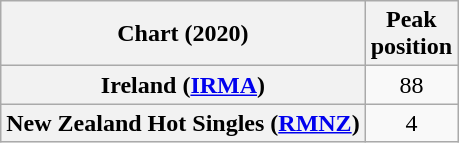<table class="wikitable sortable plainrowheaders" style="text-align:center">
<tr>
<th scope="col">Chart (2020)</th>
<th scope="col">Peak<br>position</th>
</tr>
<tr>
<th scope="row">Ireland (<a href='#'>IRMA</a>)</th>
<td>88</td>
</tr>
<tr>
<th scope="row">New Zealand Hot Singles (<a href='#'>RMNZ</a>)</th>
<td>4</td>
</tr>
</table>
